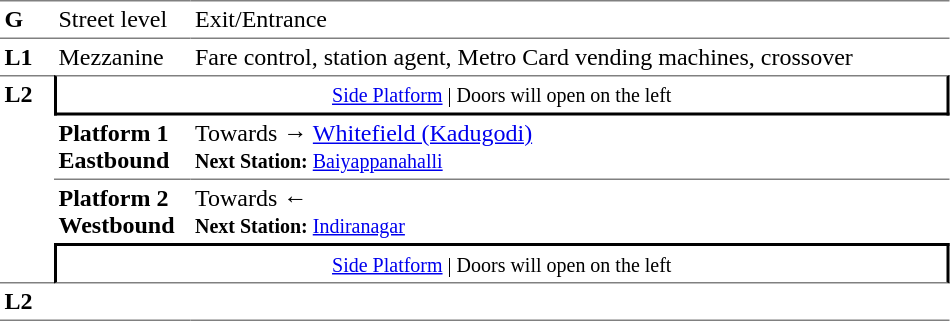<table table border=0 cellspacing=0 cellpadding=3>
<tr>
<td style="border-bottom:solid 1px gray;border-top:solid 1px gray;" width=30 valign=top><strong>G</strong></td>
<td style="border-top:solid 1px gray;border-bottom:solid 1px gray;" width=85 valign=top>Street level</td>
<td style="border-top:solid 1px gray;border-bottom:solid 1px gray;" width=500 valign=top>Exit/Entrance</td>
</tr>
<tr>
<td valign=top><strong>L1</strong></td>
<td valign=top>Mezzanine</td>
<td valign=top>Fare control, station agent, Metro Card vending machines, crossover<br></td>
</tr>
<tr>
<td style="border-top:solid 1px gray;border-bottom:solid 1px gray;" width=30 rowspan=4 valign=top><strong>L2</strong></td>
<td style="border-top:solid 1px gray;border-right:solid 2px black;border-left:solid 2px black;border-bottom:solid 2px black;text-align:center;" colspan=2><small><a href='#'>Side Platform</a> | Doors will open on the left </small></td>
</tr>
<tr>
<td style="border-bottom:solid 1px gray;" width=85><span><strong>Platform 1</strong><br><strong>Eastbound</strong></span></td>
<td style="border-bottom:solid 1px gray;" width=500>Towards → <a href='#'>Whitefield (Kadugodi)</a><br><small><strong>Next Station:</strong> <a href='#'>Baiyappanahalli</a></small></td>
</tr>
<tr>
<td><span><strong>Platform 2 Westbound</strong></span></td>
<td>Towards ← <br><small><strong>Next Station:</strong> <a href='#'>Indiranagar</a></small></td>
</tr>
<tr>
<td style="border-top:solid 2px black;border-right:solid 2px black;border-left:solid 2px black;border-bottom:solid 1px gray;" colspan=2 align=center><small><a href='#'>Side Platform</a> | Doors will open on the left </small></td>
</tr>
<tr>
<td style="border-bottom:solid 1px gray;" width=30 rowspan=2 valign=top><strong>L2</strong></td>
<td style="border-bottom:solid 1px gray;" width=85></td>
<td style="border-bottom:solid 1px gray;" width=500></td>
</tr>
<tr>
</tr>
</table>
